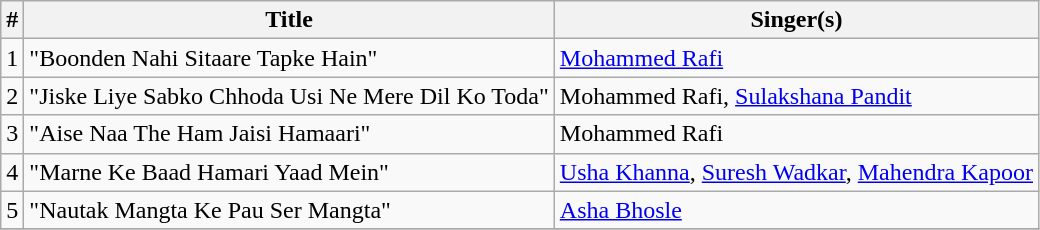<table class="wikitable">
<tr>
<th>#</th>
<th>Title</th>
<th>Singer(s)</th>
</tr>
<tr>
<td>1</td>
<td>"Boonden Nahi Sitaare Tapke Hain"</td>
<td><a href='#'>Mohammed Rafi</a></td>
</tr>
<tr>
<td>2</td>
<td>"Jiske Liye Sabko Chhoda Usi Ne Mere Dil Ko Toda"</td>
<td>Mohammed Rafi,  <a href='#'>Sulakshana Pandit</a></td>
</tr>
<tr>
<td>3</td>
<td>"Aise Naa The Ham Jaisi Hamaari"</td>
<td>Mohammed Rafi</td>
</tr>
<tr>
<td>4</td>
<td>"Marne Ke Baad Hamari Yaad Mein"</td>
<td><a href='#'>Usha Khanna</a>, <a href='#'>Suresh Wadkar</a>, <a href='#'>Mahendra Kapoor</a></td>
</tr>
<tr>
<td>5</td>
<td>"Nautak Mangta Ke Pau Ser Mangta"</td>
<td><a href='#'>Asha Bhosle</a></td>
</tr>
<tr>
</tr>
</table>
